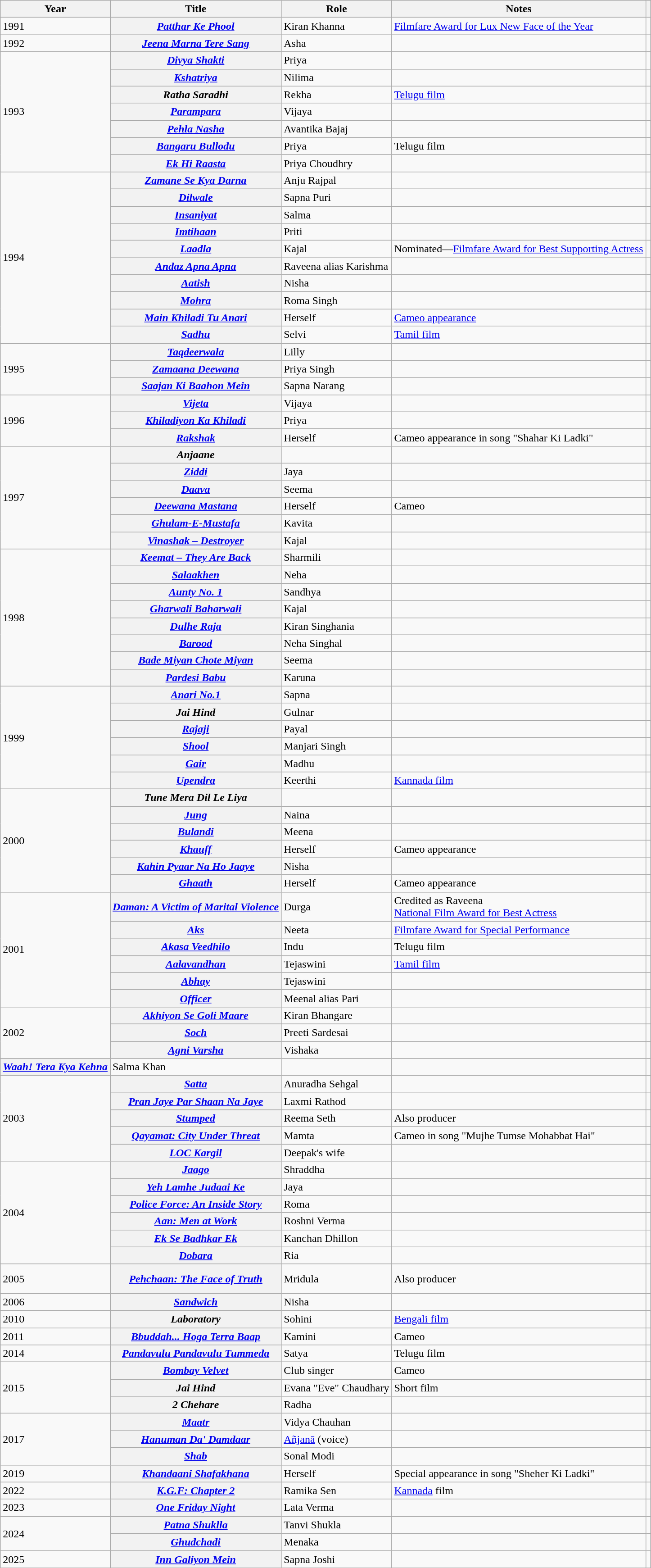<table class="wikitable plainrowheaders sortable" style="margin-right: 0;">
<tr>
<th scope="col">Year</th>
<th scope="col">Title</th>
<th scope="col">Role</th>
<th scope="col">Notes</th>
<th scope="col" class="unsortable"></th>
</tr>
<tr>
<td>1991</td>
<th scope="row"><em><a href='#'>Patthar Ke Phool</a></em></th>
<td>Kiran Khanna</td>
<td><a href='#'>Filmfare Award for Lux New Face of the Year</a></td>
<td style="text-align: center;"><br></td>
</tr>
<tr>
<td>1992</td>
<th scope="row"><em><a href='#'>Jeena Marna Tere Sang</a></em></th>
<td>Asha</td>
<td></td>
<td style="text-align: center;"></td>
</tr>
<tr>
<td rowspan="7">1993</td>
<th scope="row"><em><a href='#'>Divya Shakti</a></em></th>
<td>Priya</td>
<td></td>
<td style="text-align: center;"></td>
</tr>
<tr>
<th scope="row"><em><a href='#'>Kshatriya</a></em></th>
<td>Nilima</td>
<td></td>
<td style="text-align: center;"></td>
</tr>
<tr>
<th scope="row"><em>Ratha Saradhi</em></th>
<td>Rekha</td>
<td><a href='#'>Telugu film</a></td>
<td style="text-align: center;"></td>
</tr>
<tr>
<th scope="row"><em><a href='#'>Parampara</a></em></th>
<td>Vijaya</td>
<td></td>
<td style="text-align: center;"></td>
</tr>
<tr>
<th scope="row"><em><a href='#'>Pehla Nasha</a></em></th>
<td>Avantika Bajaj</td>
<td></td>
<td style="text-align: center;"></td>
</tr>
<tr>
<th scope="row"><em><a href='#'>Bangaru Bullodu</a></em></th>
<td>Priya</td>
<td>Telugu film</td>
<td style="text-align: center;"><br></td>
</tr>
<tr>
<th scope="row"><em><a href='#'>Ek Hi Raasta</a></em></th>
<td>Priya Choudhry</td>
<td></td>
<td style="text-align: center;"></td>
</tr>
<tr>
<td rowspan="10">1994</td>
<th scope="row"><em><a href='#'>Zamane Se Kya Darna</a></em></th>
<td>Anju Rajpal</td>
<td></td>
<td style="text-align: center;"></td>
</tr>
<tr>
<th scope="row"><em><a href='#'>Dilwale</a></em></th>
<td>Sapna Puri</td>
<td></td>
<td style="text-align: center;"></td>
</tr>
<tr>
<th scope="row"><em><a href='#'>Insaniyat</a></em></th>
<td>Salma</td>
<td></td>
<td style="text-align: center;"></td>
</tr>
<tr>
<th scope="row"><em><a href='#'>Imtihaan</a></em></th>
<td>Priti</td>
<td></td>
<td style="text-align: center;"></td>
</tr>
<tr>
<th scope="row"><em><a href='#'>Laadla</a></em></th>
<td>Kajal</td>
<td>Nominated—<a href='#'>Filmfare Award for Best Supporting Actress</a></td>
<td style="text-align: center;"><br></td>
</tr>
<tr>
<th scope="row"><em><a href='#'>Andaz Apna Apna</a></em></th>
<td>Raveena alias Karishma</td>
<td></td>
<td style="text-align: center;"></td>
</tr>
<tr>
<th scope="row"><em><a href='#'>Aatish</a></em></th>
<td>Nisha</td>
<td></td>
<td style="text-align: center;"></td>
</tr>
<tr>
<th scope="row"><em><a href='#'>Mohra</a></em></th>
<td>Roma Singh</td>
<td></td>
<td style="text-align: center;"></td>
</tr>
<tr>
<th scope="row"><em><a href='#'>Main Khiladi Tu Anari</a></em></th>
<td>Herself</td>
<td><a href='#'>Cameo appearance</a></td>
<td style="text-align: center;"></td>
</tr>
<tr>
<th scope="row"><em><a href='#'>Sadhu</a></em></th>
<td>Selvi</td>
<td><a href='#'>Tamil film</a></td>
<td style="text-align: center;"></td>
</tr>
<tr>
<td rowspan="3">1995</td>
<th scope="row"><em><a href='#'>Taqdeerwala</a></em></th>
<td>Lilly</td>
<td></td>
<td style="text-align: center;"></td>
</tr>
<tr>
<th scope="row"><em><a href='#'>Zamaana Deewana</a></em></th>
<td>Priya Singh</td>
<td></td>
<td style="text-align: center;"></td>
</tr>
<tr>
<th scope="row"><em><a href='#'>Saajan Ki Baahon Mein</a></em></th>
<td>Sapna Narang</td>
<td></td>
<td style="text-align: center;"></td>
</tr>
<tr>
<td rowspan="3">1996</td>
<th scope="row"><em><a href='#'>Vijeta</a></em></th>
<td>Vijaya</td>
<td></td>
<td style="text-align: center;"></td>
</tr>
<tr>
<th scope="row"><em><a href='#'>Khiladiyon Ka Khiladi</a></em></th>
<td>Priya</td>
<td></td>
<td style="text-align: center;"></td>
</tr>
<tr>
<th scope="row"><em><a href='#'>Rakshak</a></em></th>
<td>Herself</td>
<td>Cameo appearance in song "Shahar Ki Ladki"</td>
<td style="text-align: center;"></td>
</tr>
<tr>
<td rowspan="6">1997</td>
<th scope="row"><em>Anjaane</em></th>
<td></td>
<td></td>
<td style="text-align: center;"></td>
</tr>
<tr>
<th scope="row"><em><a href='#'>Ziddi</a></em></th>
<td>Jaya</td>
<td></td>
<td style="text-align: center;"></td>
</tr>
<tr>
<th scope="row"><em><a href='#'>Daava</a></em></th>
<td>Seema</td>
<td></td>
<td style="text-align: center;"></td>
</tr>
<tr>
<th scope="row"><em><a href='#'>Deewana Mastana</a></em></th>
<td>Herself</td>
<td>Cameo</td>
<td style="text-align: center;"></td>
</tr>
<tr>
<th scope="row"><em><a href='#'>Ghulam-E-Mustafa</a></em></th>
<td>Kavita</td>
<td></td>
<td style="text-align: center;"></td>
</tr>
<tr>
<th scope="row"><em><a href='#'>Vinashak – Destroyer</a></em></th>
<td>Kajal</td>
<td></td>
<td style="text-align: center;"></td>
</tr>
<tr>
<td rowspan="8">1998</td>
<th scope="row"><em><a href='#'>Keemat – They Are Back</a></em></th>
<td>Sharmili</td>
<td></td>
<td style="text-align: center;"></td>
</tr>
<tr>
<th scope="row"><em><a href='#'>Salaakhen</a></em></th>
<td>Neha</td>
<td></td>
<td style="text-align: center;"></td>
</tr>
<tr>
<th scope="row"><em><a href='#'>Aunty No. 1</a></em></th>
<td>Sandhya</td>
<td></td>
<td style="text-align: center;"></td>
</tr>
<tr>
<th scope="row"><em><a href='#'>Gharwali Baharwali</a></em></th>
<td>Kajal</td>
<td></td>
<td style="text-align: center;"></td>
</tr>
<tr>
<th scope="row"><em><a href='#'>Dulhe Raja</a></em></th>
<td>Kiran Singhania</td>
<td></td>
<td style="text-align: center;"></td>
</tr>
<tr>
<th scope="row"><em><a href='#'>Barood</a></em></th>
<td>Neha Singhal</td>
<td></td>
<td style="text-align: center;"></td>
</tr>
<tr>
<th scope="row"><em><a href='#'>Bade Miyan Chote Miyan</a></em></th>
<td>Seema</td>
<td></td>
<td style="text-align: center;"></td>
</tr>
<tr>
<th scope="row"><em><a href='#'>Pardesi Babu</a></em></th>
<td>Karuna</td>
<td></td>
<td style="text-align: center;"></td>
</tr>
<tr>
<td rowspan="6">1999</td>
<th scope="row"><em><a href='#'>Anari No.1</a></em></th>
<td>Sapna</td>
<td></td>
<td style="text-align: center;"></td>
</tr>
<tr>
<th scope="row"><em>Jai Hind</em></th>
<td>Gulnar</td>
<td></td>
<td style="text-align: center;"></td>
</tr>
<tr>
<th scope="row"><em><a href='#'>Rajaji</a></em></th>
<td>Payal</td>
<td></td>
<td style="text-align: center;"></td>
</tr>
<tr>
<th scope="row"><em><a href='#'>Shool</a></em></th>
<td>Manjari Singh</td>
<td></td>
<td style="text-align: center;"></td>
</tr>
<tr>
<th scope="row"><em><a href='#'>Gair</a></em></th>
<td>Madhu</td>
<td></td>
<td style="text-align: center;"></td>
</tr>
<tr>
<th scope="row"><em><a href='#'>Upendra</a></em></th>
<td>Keerthi</td>
<td><a href='#'>Kannada film</a></td>
<td style="text-align: center;"></td>
</tr>
<tr>
<td rowspan="6">2000</td>
<th scope="row"><em>Tune Mera Dil Le Liya</em></th>
<td></td>
<td></td>
<td style="text-align: center;"></td>
</tr>
<tr>
<th scope="row"><em><a href='#'>Jung</a></em></th>
<td>Naina</td>
<td></td>
<td style="text-align: center;"></td>
</tr>
<tr>
<th scope="row"><em><a href='#'>Bulandi</a></em></th>
<td>Meena</td>
<td></td>
<td style="text-align: center;"></td>
</tr>
<tr>
<th scope="row"><em><a href='#'>Khauff</a></em></th>
<td>Herself</td>
<td>Cameo appearance</td>
<td style="text-align: center;"></td>
</tr>
<tr>
<th scope="row"><em><a href='#'>Kahin Pyaar Na Ho Jaaye</a></em></th>
<td>Nisha</td>
<td></td>
<td style="text-align: center;"></td>
</tr>
<tr>
<th scope="row"><em><a href='#'>Ghaath</a></em></th>
<td>Herself</td>
<td>Cameo appearance</td>
<td style="text-align: center;"></td>
</tr>
<tr>
<td rowspan="6">2001</td>
<th scope="row"><em><a href='#'>Daman: A Victim of Marital Violence</a></em></th>
<td>Durga</td>
<td>Credited as Raveena<br><a href='#'>National Film Award for Best Actress</a></td>
<td style="text-align: center;"><br></td>
</tr>
<tr>
<th scope="row"><em><a href='#'>Aks</a></em></th>
<td>Neeta</td>
<td><a href='#'>Filmfare Award for Special Performance</a></td>
<td style="text-align: center;"><br></td>
</tr>
<tr>
<th scope="row"><em><a href='#'>Akasa Veedhilo</a></em></th>
<td>Indu</td>
<td>Telugu film</td>
<td style="text-align: center;"><br></td>
</tr>
<tr>
<th scope="row"><em><a href='#'>Aalavandhan</a></em></th>
<td>Tejaswini</td>
<td><a href='#'>Tamil film</a></td>
<td style="text-align: center;"></td>
</tr>
<tr>
<th scope="row"><em><a href='#'>Abhay</a></em></th>
<td>Tejaswini</td>
<td></td>
<td style="text-align: center;"><br></td>
</tr>
<tr>
<th scope="row"><em><a href='#'>Officer</a></em></th>
<td>Meenal alias Pari</td>
<td></td>
<td style="text-align: center;"></td>
</tr>
<tr>
<td rowspan="4">2002</td>
<th scope="row"><em><a href='#'>Akhiyon Se Goli Maare</a></em></th>
<td>Kiran Bhangare</td>
<td></td>
<td style="text-align: center;"></td>
</tr>
<tr>
</tr>
<tr>
<th scope="row"><em><a href='#'>Soch</a></em></th>
<td>Preeti Sardesai</td>
<td></td>
<td style="text-align: center;"></td>
</tr>
<tr>
<th scope="row"><em><a href='#'>Agni Varsha</a></em></th>
<td>Vishaka</td>
<td></td>
<td style="text-align: center;"></td>
</tr>
<tr>
<th scope="row"><em><a href='#'>Waah! Tera Kya Kehna</a></em></th>
<td>Salma Khan</td>
<td></td>
<td style="text-align: center;"></td>
</tr>
<tr>
<td rowspan="5">2003</td>
<th scope="row"><em><a href='#'>Satta</a></em></th>
<td>Anuradha Sehgal</td>
<td></td>
<td style="text-align: center;"></td>
</tr>
<tr>
<th scope="row"><em><a href='#'>Pran Jaye Par Shaan Na Jaye</a></em></th>
<td>Laxmi Rathod</td>
<td></td>
<td style="text-align: center;"></td>
</tr>
<tr>
<th scope="row"><em><a href='#'>Stumped</a></em></th>
<td>Reema Seth</td>
<td>Also producer</td>
<td style="text-align: center;"></td>
</tr>
<tr>
<th scope="row"><em><a href='#'>Qayamat: City Under Threat</a></em></th>
<td>Mamta</td>
<td>Cameo in song "Mujhe Tumse Mohabbat Hai"</td>
<td style="text-align: center;"><br></td>
</tr>
<tr>
<th scope="row"><em><a href='#'>LOC Kargil</a></em></th>
<td>Deepak's wife</td>
<td></td>
<td style="text-align: center;"></td>
</tr>
<tr>
<td rowspan="6">2004</td>
<th scope="row"><em><a href='#'>Jaago</a></em></th>
<td>Shraddha</td>
<td></td>
<td style="text-align: center;"></td>
</tr>
<tr>
<th scope="row"><em><a href='#'>Yeh Lamhe Judaai Ke</a></em></th>
<td>Jaya</td>
<td></td>
<td style="text-align: center;"></td>
</tr>
<tr>
<th scope="row"><em><a href='#'>Police Force: An Inside Story</a></em></th>
<td>Roma</td>
<td></td>
<td style="text-align: center;"></td>
</tr>
<tr>
<th scope="row"><em><a href='#'>Aan: Men at Work</a></em></th>
<td>Roshni Verma</td>
<td></td>
<td style="text-align: center;"></td>
</tr>
<tr>
<th scope="row"><em><a href='#'>Ek Se Badhkar Ek</a></em></th>
<td>Kanchan Dhillon</td>
<td></td>
<td style="text-align: center;"></td>
</tr>
<tr>
<th scope="row"><em><a href='#'>Dobara</a></em></th>
<td>Ria</td>
<td></td>
<td style="text-align: center;"></td>
</tr>
<tr>
<td>2005</td>
<th scope="row"><em><a href='#'>Pehchaan: The Face of Truth</a></em></th>
<td>Mridula</td>
<td>Also producer</td>
<td style="text-align: center;"><br><br></td>
</tr>
<tr>
<td>2006</td>
<th scope="row"><em><a href='#'>Sandwich</a></em></th>
<td>Nisha</td>
<td></td>
<td style="text-align: center;"></td>
</tr>
<tr>
<td>2010</td>
<th scope="row"><em>Laboratory</em></th>
<td>Sohini</td>
<td><a href='#'>Bengali film</a></td>
<td style="text-align: center;"></td>
</tr>
<tr>
<td>2011</td>
<th scope="row"><em><a href='#'>Bbuddah... Hoga Terra Baap</a></em></th>
<td>Kamini</td>
<td>Cameo</td>
<td style="text-align: center;"></td>
</tr>
<tr>
<td rowspan="1">2014</td>
<th scope="row"><em><a href='#'>Pandavulu Pandavulu Tummeda</a></em></th>
<td>Satya</td>
<td>Telugu film</td>
<td style="text-align: center;"></td>
</tr>
<tr>
<td rowspan="3">2015</td>
<th scope="row"><em><a href='#'>Bombay Velvet</a></em></th>
<td>Club singer</td>
<td>Cameo</td>
<td style="text-align: center;"></td>
</tr>
<tr>
<th scope="row"><em>Jai Hind</em></th>
<td>Evana "Eve" Chaudhary</td>
<td>Short film</td>
<td style="text-align: center;"></td>
</tr>
<tr>
<th scope="row"><em>2 Chehare</em></th>
<td>Radha</td>
<td></td>
<td style="text-align: center;"></td>
</tr>
<tr>
<td rowspan="3">2017</td>
<th scope="row"><em><a href='#'>Maatr</a></em></th>
<td>Vidya Chauhan</td>
<td></td>
<td style="text-align: center;"></td>
</tr>
<tr>
<th scope="row"><em><a href='#'>Hanuman Da' Damdaar</a></em></th>
<td><a href='#'>Añjanā</a> (voice)</td>
<td></td>
<td style="text-align: center;"></td>
</tr>
<tr>
<th scope="row"><em><a href='#'>Shab</a></em></th>
<td>Sonal Modi</td>
<td></td>
<td style="text-align: center;"></td>
</tr>
<tr>
<td>2019</td>
<th scope="row"><em><a href='#'>Khandaani Shafakhana</a></em></th>
<td>Herself</td>
<td>Special appearance in song "Sheher Ki Ladki"</td>
<td style="text-align: center;"></td>
</tr>
<tr>
<td>2022</td>
<th scope="row"><em><a href='#'>K.G.F: Chapter 2</a></em></th>
<td>Ramika Sen</td>
<td><a href='#'>Kannada</a> film</td>
<td style="text-align: center;"></td>
</tr>
<tr>
<td>2023</td>
<th scope="row"><em><a href='#'>One Friday Night</a></em></th>
<td>Lata Verma</td>
<td></td>
<td style="text-align: center;"></td>
</tr>
<tr>
<td rowspan="2">2024</td>
<th scope="row"><em><a href='#'>Patna Shuklla</a></em></th>
<td>Tanvi Shukla</td>
<td></td>
<td style="text-align: center;"></td>
</tr>
<tr>
<th scope="row"><em><a href='#'>Ghudchadi</a></em></th>
<td>Menaka</td>
<td></td>
<td style="text-align: center;"></td>
</tr>
<tr>
<td>2025</td>
<th scope="row"><em><a href='#'>Inn Galiyon Mein</a></em></th>
<td>Sapna Joshi</td>
<td></td>
<td></td>
</tr>
</table>
